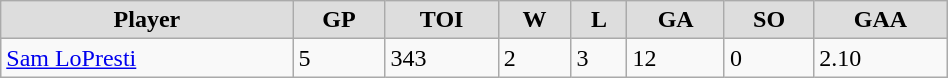<table class="wikitable" width="50%">
<tr align="center"  bgcolor="#dddddd">
<td><strong>Player</strong></td>
<td><strong>GP</strong></td>
<td><strong>TOI</strong></td>
<td><strong>W</strong></td>
<td><strong>L</strong></td>
<td><strong>GA</strong></td>
<td><strong>SO</strong></td>
<td><strong>GAA</strong></td>
</tr>
<tr>
<td><a href='#'>Sam LoPresti</a></td>
<td>5</td>
<td>343</td>
<td>2</td>
<td>3</td>
<td>12</td>
<td>0</td>
<td>2.10</td>
</tr>
</table>
